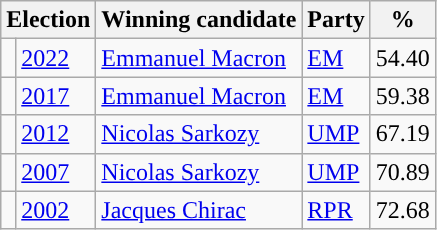<table class="wikitable">
<tr>
<th colspan="2">Election</th>
<th>Winning candidate</th>
<th>Party</th>
<th>%</th>
</tr>
<tr>
<td style="background-color: "></td>
<td><a href='#'>2022</a></td>
<td><a href='#'>Emmanuel Macron</a></td>
<td><a href='#'>EM</a></td>
<td>54.40</td>
</tr>
<tr>
<td style="background-color: "></td>
<td><a href='#'>2017</a></td>
<td><a href='#'>Emmanuel Macron</a></td>
<td><a href='#'>EM</a></td>
<td>59.38</td>
</tr>
<tr>
<td style="background-color: "></td>
<td><a href='#'>2012</a></td>
<td><a href='#'>Nicolas Sarkozy</a></td>
<td><a href='#'>UMP</a></td>
<td>67.19</td>
</tr>
<tr>
<td style="background-color: "></td>
<td><a href='#'>2007</a></td>
<td><a href='#'>Nicolas Sarkozy</a></td>
<td><a href='#'>UMP</a></td>
<td>70.89</td>
</tr>
<tr>
<td style="background-color: "></td>
<td><a href='#'>2002</a></td>
<td><a href='#'>Jacques Chirac</a></td>
<td><a href='#'>RPR</a></td>
<td>72.68</td>
</tr>
</table>
